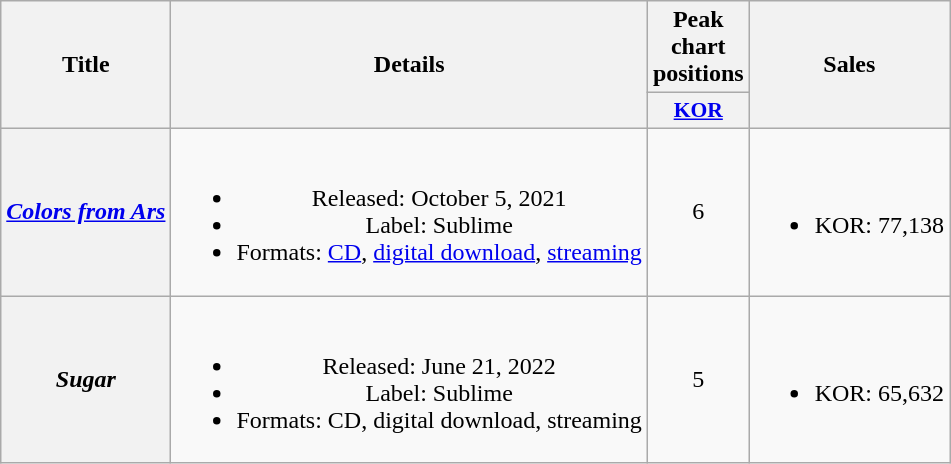<table class="wikitable plainrowheaders" style="text-align:center;">
<tr>
<th scope="col" rowspan="2">Title</th>
<th scope="col" rowspan="2">Details</th>
<th scope="col" colspan="1">Peak chart positions</th>
<th scope="col" rowspan="2">Sales</th>
</tr>
<tr>
<th scope="col" style="font-size:90%; width:3em"><a href='#'>KOR</a><br></th>
</tr>
<tr>
<th scope="row"><em><a href='#'>Colors from Ars</a></em></th>
<td><br><ul><li>Released: October 5, 2021</li><li>Label: Sublime</li><li>Formats: <a href='#'>CD</a>, <a href='#'>digital download</a>, <a href='#'>streaming</a></li></ul></td>
<td>6</td>
<td><br><ul><li>KOR: 77,138</li></ul></td>
</tr>
<tr>
<th scope="row"><em>Sugar</em></th>
<td><br><ul><li>Released: June 21, 2022</li><li>Label: Sublime</li><li>Formats: CD, digital download, streaming</li></ul></td>
<td>5</td>
<td><br><ul><li>KOR: 65,632</li></ul></td>
</tr>
</table>
